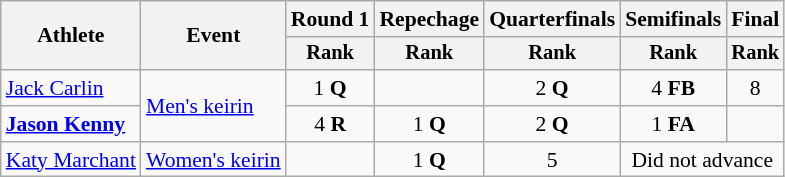<table class=wikitable style=font-size:90%;text-align:center>
<tr>
<th rowspan=2>Athlete</th>
<th rowspan=2>Event</th>
<th>Round 1</th>
<th>Repechage</th>
<th>Quarterfinals</th>
<th>Semifinals</th>
<th>Final</th>
</tr>
<tr style=font-size:95%>
<th>Rank</th>
<th>Rank</th>
<th>Rank</th>
<th>Rank</th>
<th>Rank</th>
</tr>
<tr>
<td align=left><a href='#'>Jack Carlin</a></td>
<td align=left rowspan=2><a href='#'>Men's keirin</a></td>
<td>1 <strong>Q</strong></td>
<td></td>
<td>2 <strong>Q</strong></td>
<td>4 <strong>FB</strong></td>
<td>8</td>
</tr>
<tr>
<td align=left><strong><a href='#'>Jason Kenny</a></strong></td>
<td>4 <strong>R</strong></td>
<td>1 <strong>Q</strong></td>
<td>2 <strong>Q</strong></td>
<td>1 <strong>FA</strong></td>
<td></td>
</tr>
<tr>
<td align=left><a href='#'>Katy Marchant</a></td>
<td align=left><a href='#'>Women's keirin</a></td>
<td></td>
<td>1 <strong>Q</strong></td>
<td>5</td>
<td colspan="2">Did not advance</td>
</tr>
</table>
